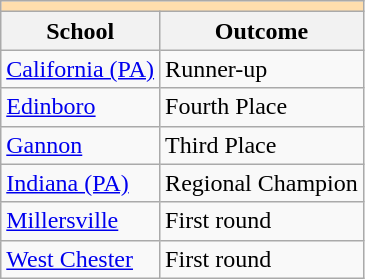<table class="wikitable" style="float:left; margin-right:1em;">
<tr>
<th colspan="3" style="background:#ffdead;"></th>
</tr>
<tr>
<th>School</th>
<th>Outcome</th>
</tr>
<tr>
<td><a href='#'>California (PA)</a></td>
<td>Runner-up</td>
</tr>
<tr>
<td><a href='#'>Edinboro</a></td>
<td>Fourth Place</td>
</tr>
<tr>
<td><a href='#'>Gannon</a></td>
<td>Third Place</td>
</tr>
<tr>
<td><a href='#'>Indiana (PA)</a></td>
<td>Regional Champion</td>
</tr>
<tr>
<td><a href='#'>Millersville</a></td>
<td>First round</td>
</tr>
<tr>
<td><a href='#'>West Chester</a></td>
<td>First round</td>
</tr>
</table>
